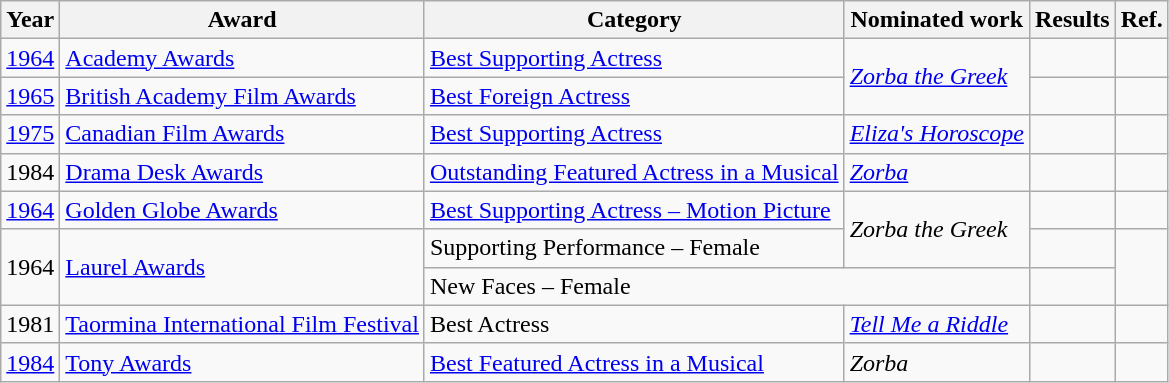<table class="wikitable">
<tr>
<th>Year</th>
<th>Award</th>
<th>Category</th>
<th>Nominated work</th>
<th>Results</th>
<th>Ref.</th>
</tr>
<tr>
<td><a href='#'>1964</a></td>
<td><a href='#'>Academy Awards</a></td>
<td><a href='#'>Best Supporting Actress</a></td>
<td rowspan="2"><em><a href='#'>Zorba the Greek</a></em></td>
<td></td>
<td align="center"></td>
</tr>
<tr>
<td><a href='#'>1965</a></td>
<td><a href='#'>British Academy Film Awards</a></td>
<td><a href='#'>Best Foreign Actress</a></td>
<td></td>
<td align="center"></td>
</tr>
<tr>
<td><a href='#'>1975</a></td>
<td><a href='#'>Canadian Film Awards</a></td>
<td><a href='#'>Best Supporting Actress</a></td>
<td><em><a href='#'>Eliza's Horoscope</a></em></td>
<td></td>
<td align="center"></td>
</tr>
<tr>
<td>1984</td>
<td><a href='#'>Drama Desk Awards</a></td>
<td><a href='#'>Outstanding Featured Actress in a Musical</a></td>
<td><em><a href='#'>Zorba</a></em></td>
<td></td>
<td align="center"></td>
</tr>
<tr>
<td><a href='#'>1964</a></td>
<td><a href='#'>Golden Globe Awards</a></td>
<td><a href='#'>Best Supporting Actress – Motion Picture</a></td>
<td rowspan="2"><em>Zorba the Greek</em></td>
<td></td>
<td align="center"></td>
</tr>
<tr>
<td rowspan="2">1964</td>
<td rowspan="2"><a href='#'>Laurel Awards</a></td>
<td>Supporting Performance – Female</td>
<td></td>
<td align="center" rowspan="2"></td>
</tr>
<tr>
<td colspan="2">New Faces – Female</td>
<td></td>
</tr>
<tr>
<td>1981</td>
<td><a href='#'>Taormina International Film Festival</a></td>
<td>Best Actress</td>
<td><em><a href='#'>Tell Me a Riddle</a></em></td>
<td></td>
<td align="center"></td>
</tr>
<tr>
<td><a href='#'>1984</a></td>
<td><a href='#'>Tony Awards</a></td>
<td><a href='#'>Best Featured Actress in a Musical</a></td>
<td><em>Zorba</em></td>
<td></td>
<td align="center"></td>
</tr>
</table>
